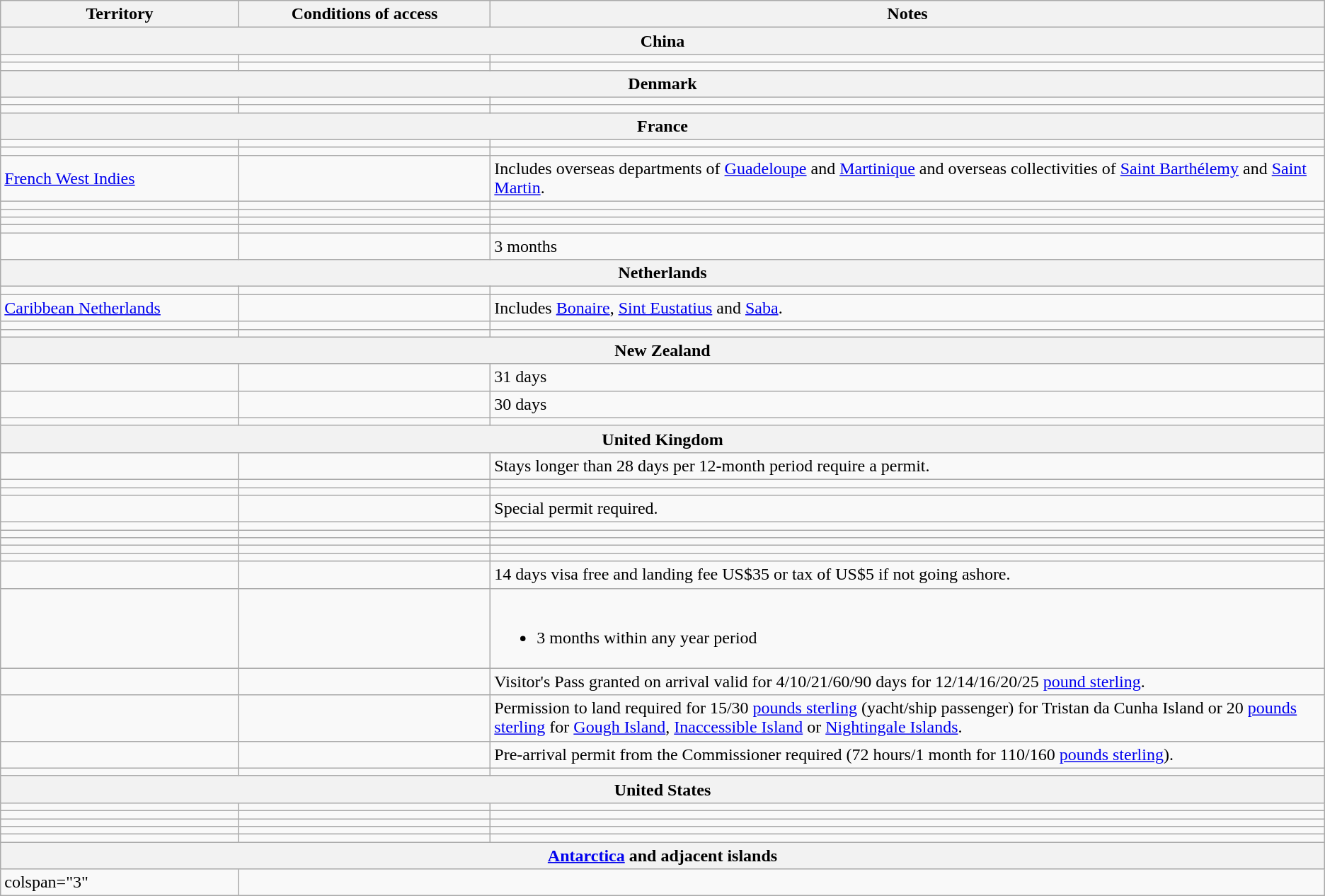<table class="wikitable" style="text-align: left; table-layout: fixed;">
<tr>
<th style="width:18%;">Territory</th>
<th style="width:19%;">Conditions of access</th>
<th>Notes</th>
</tr>
<tr>
<th colspan="3">China</th>
</tr>
<tr>
<td></td>
<td></td>
<td></td>
</tr>
<tr>
<td></td>
<td></td>
<td></td>
</tr>
<tr>
<th colspan="3">Denmark</th>
</tr>
<tr>
<td></td>
<td></td>
<td></td>
</tr>
<tr>
<td></td>
<td></td>
<td></td>
</tr>
<tr>
<th colspan="3">France</th>
</tr>
<tr>
<td></td>
<td></td>
<td></td>
</tr>
<tr>
<td></td>
<td></td>
<td></td>
</tr>
<tr>
<td> <a href='#'>French West Indies</a></td>
<td></td>
<td>Includes overseas departments of <a href='#'>Guadeloupe</a> and <a href='#'>Martinique</a> and overseas collectivities of <a href='#'>Saint Barthélemy</a> and <a href='#'>Saint Martin</a>.</td>
</tr>
<tr>
<td></td>
<td></td>
<td></td>
</tr>
<tr>
<td></td>
<td></td>
<td></td>
</tr>
<tr>
<td></td>
<td></td>
<td></td>
</tr>
<tr>
<td></td>
<td></td>
<td></td>
</tr>
<tr>
<td></td>
<td></td>
<td>3 months</td>
</tr>
<tr>
<th colspan="3">Netherlands</th>
</tr>
<tr>
<td></td>
<td></td>
<td></td>
</tr>
<tr>
<td> <a href='#'>Caribbean Netherlands</a></td>
<td></td>
<td>Includes <a href='#'>Bonaire</a>, <a href='#'>Sint Eustatius</a> and <a href='#'>Saba</a>.</td>
</tr>
<tr>
<td></td>
<td></td>
<td></td>
</tr>
<tr>
<td></td>
<td></td>
<td></td>
</tr>
<tr>
<th colspan="3">New Zealand</th>
</tr>
<tr>
<td></td>
<td></td>
<td>31 days</td>
</tr>
<tr>
<td></td>
<td></td>
<td>30 days</td>
</tr>
<tr>
<td></td>
<td></td>
<td></td>
</tr>
<tr>
<th colspan="3">United Kingdom</th>
</tr>
<tr>
<td></td>
<td></td>
<td>Stays longer than 28 days per 12-month period require a permit.</td>
</tr>
<tr>
<td></td>
<td></td>
<td></td>
</tr>
<tr>
<td></td>
<td></td>
<td></td>
</tr>
<tr>
<td></td>
<td></td>
<td>Special permit required.</td>
</tr>
<tr>
<td></td>
<td></td>
<td></td>
</tr>
<tr>
<td></td>
<td></td>
<td></td>
</tr>
<tr>
<td></td>
<td></td>
<td></td>
</tr>
<tr>
<td></td>
<td></td>
<td></td>
</tr>
<tr>
<td></td>
<td></td>
<td></td>
</tr>
<tr>
<td></td>
<td></td>
<td>14 days visa free and landing fee US$35 or tax of US$5 if not going ashore.</td>
</tr>
<tr>
<td></td>
<td></td>
<td><br><ul><li>3 months within any year period</li></ul></td>
</tr>
<tr>
<td></td>
<td></td>
<td>Visitor's Pass granted on arrival valid for 4/10/21/60/90 days for 12/14/16/20/25 <a href='#'>pound sterling</a>.</td>
</tr>
<tr>
<td></td>
<td></td>
<td>Permission to land required for 15/30 <a href='#'>pounds sterling</a> (yacht/ship passenger) for Tristan da Cunha Island or 20 <a href='#'>pounds sterling</a> for <a href='#'>Gough Island</a>, <a href='#'>Inaccessible Island</a> or <a href='#'>Nightingale Islands</a>.</td>
</tr>
<tr>
<td></td>
<td></td>
<td>Pre-arrival permit from the Commissioner required (72 hours/1 month for 110/160 <a href='#'>pounds sterling</a>).</td>
</tr>
<tr>
<td></td>
<td></td>
<td></td>
</tr>
<tr>
<th colspan="3">United States</th>
</tr>
<tr>
<td></td>
<td></td>
<td></td>
</tr>
<tr>
<td></td>
<td></td>
<td></td>
</tr>
<tr>
<td></td>
<td></td>
<td></td>
</tr>
<tr>
<td></td>
<td></td>
<td></td>
</tr>
<tr>
<td></td>
<td></td>
<td></td>
</tr>
<tr>
<th colspan="3"><a href='#'>Antarctica</a> and adjacent islands</th>
</tr>
<tr>
<td>colspan="3" </td>
</tr>
</table>
